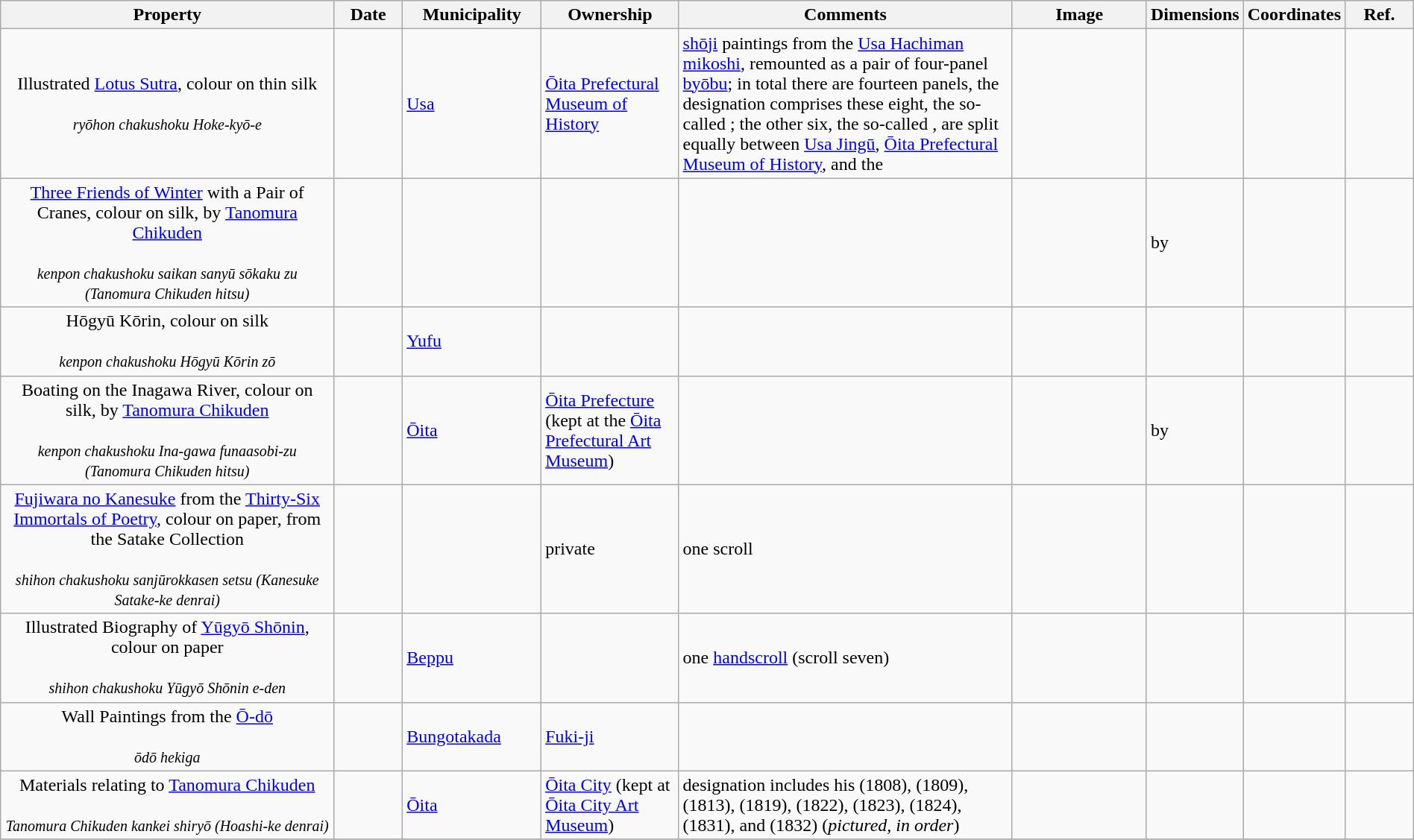<table class="wikitable sortable"  style="width:100%;">
<tr>
<th width="25%" align="left">Property</th>
<th width="5%" align="left" data-sort-type="number">Date</th>
<th width="10%" align="left">Municipality</th>
<th width="10%" align="left">Ownership</th>
<th width="25%" align="left" class="unsortable">Comments</th>
<th width="10%" align="left" class="unsortable">Image</th>
<th width="5%" align="left" class="unsortable">Dimensions</th>
<th width="5%" align="left" class="unsortable">Coordinates</th>
<th width="5%" align="left" class="unsortable">Ref.</th>
</tr>
<tr>
<td align="center">Illustrated <a href='#'>Lotus Sutra</a>, colour on thin silk<br><br><small><em>ryōhon chakushoku Hoke-kyō-e</em></small></td>
<td></td>
<td><a href='#'>Usa</a></td>
<td><a href='#'>Ōita Prefectural Museum of History</a></td>
<td><a href='#'>shōji</a> paintings from the <a href='#'>Usa Hachiman</a> <a href='#'>mikoshi</a>, remounted as a pair of four-panel <a href='#'>byōbu</a>; in total there are fourteen panels, the designation comprises these eight, the so-called ; the other six, the so-called , are split equally between <a href='#'>Usa Jingū</a>, <a href='#'>Ōita Prefectural Museum of History</a>, and the </td>
<td></td>
<td></td>
<td></td>
<td></td>
</tr>
<tr>
<td align="center"><a href='#'>Three Friends of Winter</a> with a Pair of Cranes, colour on silk, by <a href='#'>Tanomura Chikuden</a><br><br><small><em>kenpon chakushoku saikan sanyū sōkaku zu (Tanomura Chikuden hitsu)</em></small></td>
<td></td>
<td></td>
<td></td>
<td></td>
<td></td>
<td> by </td>
<td></td>
<td></td>
</tr>
<tr ->
<td align="center">Hōgyū Kōrin, colour on silk<br><br><small><em>kenpon chakushoku Hōgyū Kōrin zō</em></small></td>
<td></td>
<td><a href='#'>Yufu</a></td>
<td></td>
<td></td>
<td></td>
<td></td>
<td></td>
<td></td>
</tr>
<tr>
<td align="center">Boating on the Inagawa River, colour on silk, by <a href='#'>Tanomura Chikuden</a><br><br><small><em>kenpon chakushoku Ina-gawa funaasobi-zu (Tanomura Chikuden hitsu)</em></small></td>
<td></td>
<td><a href='#'>Ōita</a></td>
<td><a href='#'>Ōita Prefecture</a> (kept at the <a href='#'>Ōita Prefectural Art Museum</a>)</td>
<td></td>
<td></td>
<td> by </td>
<td></td>
<td></td>
</tr>
<tr>
<td align="center"><a href='#'>Fujiwara no Kanesuke</a> from the <a href='#'>Thirty-Six Immortals of Poetry</a>, colour on paper, from the Satake Collection<br><br><small><em>shihon chakushoku sanjūrokkasen setsu (Kanesuke Satake-ke denrai)</em></small></td>
<td></td>
<td></td>
<td>private</td>
<td>one scroll</td>
<td></td>
<td></td>
<td></td>
<td></td>
</tr>
<tr>
<td align="center">Illustrated Biography of <a href='#'>Yūgyō Shōnin</a>, colour on paper<br><br><small><em>shihon chakushoku Yūgyō Shōnin e-den</em></small></td>
<td></td>
<td><a href='#'>Beppu</a></td>
<td></td>
<td>one <a href='#'>handscroll</a> (scroll seven)</td>
<td></td>
<td></td>
<td></td>
<td></td>
</tr>
<tr>
<td align="center">Wall Paintings from the <a href='#'>Ō-dō</a><br><br><small><em>ōdō hekiga</em></small></td>
<td></td>
<td><a href='#'>Bungotakada</a></td>
<td><a href='#'>Fuki-ji</a></td>
<td></td>
<td></td>
<td></td>
<td></td>
<td></td>
</tr>
<tr>
<td align="center">Materials relating to <a href='#'>Tanomura Chikuden</a><br><br><small><em>Tanomura Chikuden kankei shiryō (Hoashi-ke denrai)</em></small></td>
<td></td>
<td><a href='#'>Ōita</a></td>
<td><a href='#'>Ōita City</a> (kept at <a href='#'>Ōita City Art Museum</a>)</td>
<td>designation includes his  (1808),  (1809),  (1813),  (1819),  (1822),  (1823),  (1824),  (1831), and  (1832) (<em>pictured, in order</em>)</td>
<td></td>
<td></td>
<td></td>
<td></td>
</tr>
<tr>
</tr>
</table>
